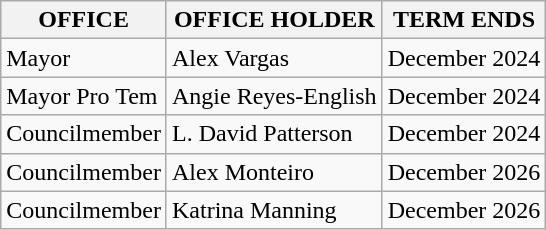<table class="wikitable">
<tr>
<th>OFFICE</th>
<th>OFFICE HOLDER</th>
<th>TERM ENDS</th>
</tr>
<tr>
<td>Mayor</td>
<td>Alex Vargas</td>
<td>December 2024</td>
</tr>
<tr>
<td>Mayor Pro Tem</td>
<td>Angie Reyes-English</td>
<td>December 2024</td>
</tr>
<tr>
<td>Councilmember</td>
<td>L. David Patterson</td>
<td>December 2024</td>
</tr>
<tr>
<td>Councilmember</td>
<td>Alex Monteiro</td>
<td>December 2026</td>
</tr>
<tr>
<td>Councilmember</td>
<td>Katrina Manning</td>
<td>December 2026</td>
</tr>
</table>
